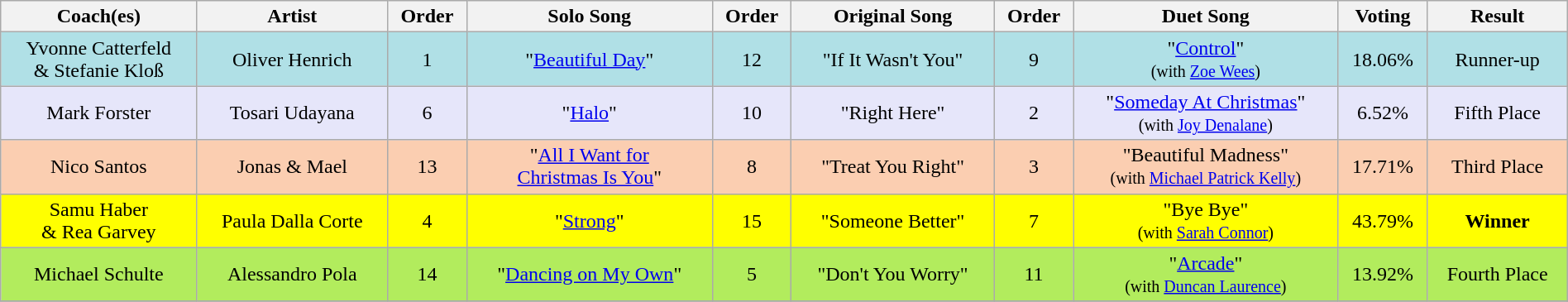<table class="wikitable" style="text-align:center; width:100%;">
<tr>
<th>Coach(es)</th>
<th>Artist</th>
<th>Order</th>
<th>Solo Song</th>
<th>Order</th>
<th>Original Song<br></th>
<th>Order</th>
<th>Duet Song<br></th>
<th>Voting</th>
<th>Result</th>
</tr>
<tr bgcolor="#B0E0E6">
<td>Yvonne Catterfeld<br> & Stefanie Kloß</td>
<td>Oliver Henrich</td>
<td>1</td>
<td>"<a href='#'>Beautiful Day</a>"</td>
<td>12</td>
<td>"If It Wasn't You"</td>
<td>9</td>
<td>"<a href='#'>Control</a>"<br><small>(with <a href='#'>Zoe Wees</a>)</small></td>
<td>18.06%</td>
<td>Runner-up</td>
</tr>
<tr bgcolor="lavender">
<td>Mark Forster</td>
<td>Tosari Udayana</td>
<td>6</td>
<td>"<a href='#'>Halo</a>"</td>
<td>10</td>
<td>"Right Here"</td>
<td>2</td>
<td>"<a href='#'>Someday At Christmas</a>"<br><small>(with <a href='#'>Joy Denalane</a>)</small></td>
<td>6.52%</td>
<td>Fifth Place</td>
</tr>
<tr bgcolor="#FBCEB1">
<td>Nico Santos</td>
<td>Jonas & Mael</td>
<td>13</td>
<td>"<a href='#'>All I Want for<br> Christmas Is You</a>"</td>
<td>8</td>
<td>"Treat You Right"</td>
<td>3</td>
<td>"Beautiful Madness"<br><small>(with <a href='#'>Michael Patrick Kelly</a>)</small></td>
<td>17.71%</td>
<td>Third Place</td>
</tr>
<tr bgcolor="yellow">
<td>Samu Haber<br> & Rea Garvey</td>
<td>Paula Dalla Corte</td>
<td>4</td>
<td>"<a href='#'>Strong</a>"</td>
<td>15</td>
<td>"Someone Better"</td>
<td>7</td>
<td>"Bye Bye"<br><small>(with <a href='#'>Sarah Connor</a>)</small></td>
<td>43.79%</td>
<td><strong>Winner</strong></td>
</tr>
<tr bgcolor="#B2EC5D">
<td>Michael Schulte</td>
<td>Alessandro Pola</td>
<td>14</td>
<td>"<a href='#'>Dancing on My Own</a>"</td>
<td>5</td>
<td>"Don't You Worry"</td>
<td>11</td>
<td>"<a href='#'>Arcade</a>"<br><small>(with <a href='#'>Duncan Laurence</a>)</small></td>
<td>13.92%</td>
<td>Fourth Place</td>
</tr>
<tr>
</tr>
</table>
